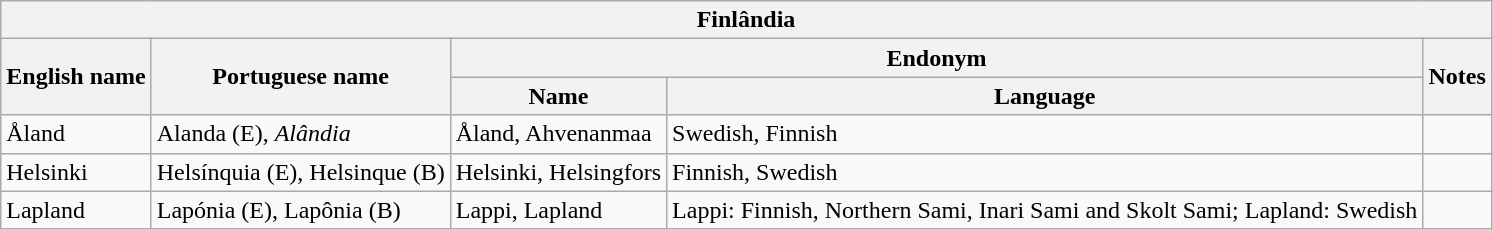<table class="wikitable sortable">
<tr>
<th colspan="5"> Finlândia</th>
</tr>
<tr>
<th rowspan="2">English name</th>
<th rowspan="2">Portuguese name</th>
<th colspan="2">Endonym</th>
<th rowspan="2">Notes</th>
</tr>
<tr>
<th>Name</th>
<th>Language</th>
</tr>
<tr>
<td>Åland</td>
<td>Alanda (E), <em>Alândia</em></td>
<td>Åland, Ahvenanmaa</td>
<td>Swedish, Finnish</td>
<td></td>
</tr>
<tr>
<td>Helsinki</td>
<td>Helsínquia (E), Helsinque (B)</td>
<td>Helsinki, Helsingfors</td>
<td>Finnish, Swedish</td>
<td></td>
</tr>
<tr>
<td>Lapland</td>
<td>Lapónia (E), Lapônia (B)</td>
<td>Lappi, Lapland</td>
<td>Lappi: Finnish, Northern Sami, Inari Sami and Skolt Sami; Lapland: Swedish</td>
<td></td>
</tr>
</table>
